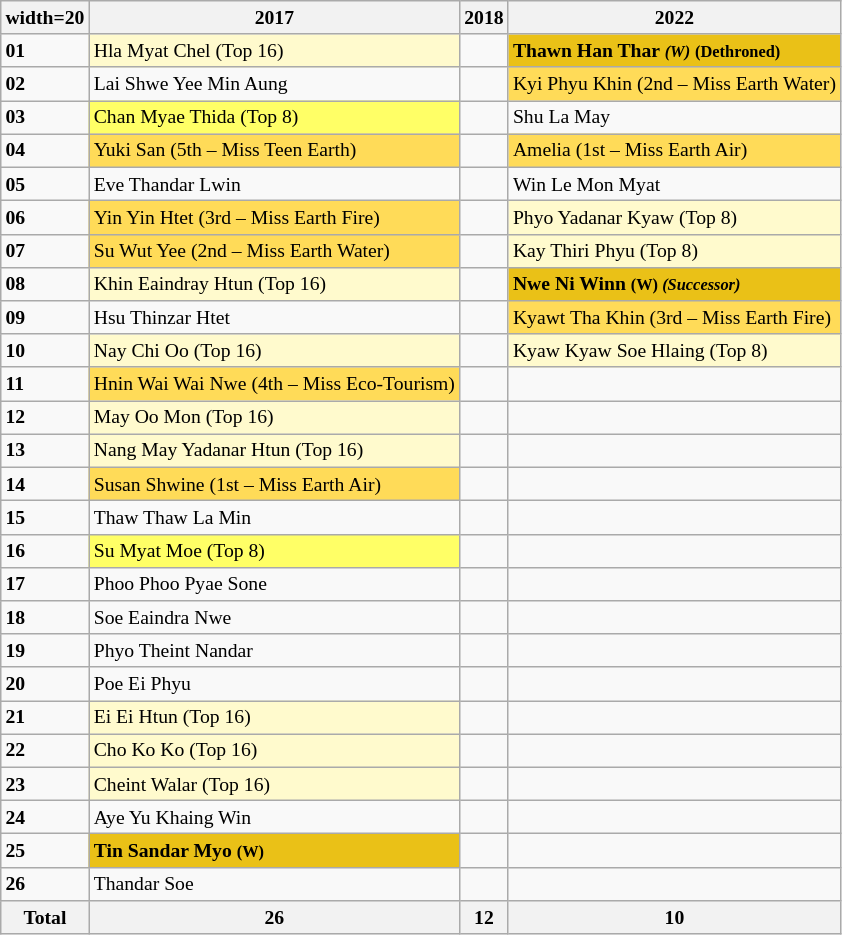<table class="wikitable" style="font-size: 82%";>
<tr>
<th>width=20 </th>
<th>2017</th>
<th>2018</th>
<th>2022</th>
</tr>
<tr>
<td><strong>01</strong></td>
<td bgcolor="#FFFACD">Hla Myat Chel (Top 16)</td>
<td></td>
<td bgcolor="#EAC117"><strong>Thawn Han Thar <small><em>(W)</em></small> <small>(Dethroned)</small></strong></td>
</tr>
<tr>
<td><strong>02</strong></td>
<td>Lai Shwe Yee Min Aung</td>
<td></td>
<td bgcolor=#FFDB58>Kyi Phyu Khin (2nd – Miss Earth Water)</td>
</tr>
<tr>
<td><strong>03</strong></td>
<td bgcolor=#FFFF66>Chan Myae Thida (Top 8)</td>
<td></td>
<td>Shu La May</td>
</tr>
<tr>
<td><strong>04</strong></td>
<td bgcolor=#FFDB58>Yuki San (5th – Miss Teen Earth)</td>
<td></td>
<td bgcolor=#FFDB58>Amelia (1st – Miss Earth Air)</td>
</tr>
<tr>
<td><strong>05</strong></td>
<td>Eve Thandar Lwin</td>
<td></td>
<td>Win Le Mon Myat</td>
</tr>
<tr>
<td><strong>06</strong></td>
<td bgcolor=#FFDB58>Yin Yin Htet (3rd – Miss Earth Fire)</td>
<td></td>
<td bgcolor="#FFFACD">Phyo Yadanar Kyaw (Top 8)</td>
</tr>
<tr>
<td><strong>07</strong></td>
<td bgcolor=#FFDB58>Su Wut Yee (2nd – Miss Earth Water)</td>
<td></td>
<td bgcolor="#FFFACD">Kay Thiri Phyu (Top 8)</td>
</tr>
<tr>
<td><strong>08</strong></td>
<td bgcolor="#FFFACD">Khin Eaindray Htun (Top 16)</td>
<td></td>
<td bgcolor="#EAC117"><strong>Nwe Ni Winn <small>(W) <em>(Successor)</em></small></strong></td>
</tr>
<tr>
<td><strong>09</strong></td>
<td>Hsu Thinzar Htet</td>
<td></td>
<td bgcolor=#FFDB58>Kyawt Tha Khin (3rd – Miss Earth Fire)</td>
</tr>
<tr>
<td><strong>10</strong></td>
<td bgcolor="#FFFACD">Nay Chi Oo (Top 16)</td>
<td></td>
<td bgcolor="#FFFACD">Kyaw Kyaw Soe Hlaing (Top 8)</td>
</tr>
<tr>
<td><strong>11</strong></td>
<td bgcolor=#FFDB58>Hnin Wai Wai Nwe (4th – Miss Eco-Tourism)</td>
<td></td>
<td></td>
</tr>
<tr>
<td><strong>12</strong></td>
<td bgcolor="#FFFACD">May Oo Mon (Top 16)</td>
<td></td>
<td></td>
</tr>
<tr>
<td><strong>13</strong></td>
<td bgcolor="#FFFACD">Nang May Yadanar Htun (Top 16)</td>
<td></td>
<td></td>
</tr>
<tr>
<td><strong>14</strong></td>
<td bgcolor=#FFDB58>Susan Shwine (1st – Miss Earth Air)</td>
<td></td>
<td></td>
</tr>
<tr>
<td><strong>15</strong></td>
<td>Thaw Thaw La Min</td>
<td></td>
<td></td>
</tr>
<tr>
<td><strong>16</strong></td>
<td bgcolor=#FFFF66>Su Myat Moe (Top 8)</td>
<td></td>
<td></td>
</tr>
<tr>
<td><strong>17</strong></td>
<td>Phoo Phoo Pyae Sone</td>
<td></td>
<td></td>
</tr>
<tr>
<td><strong>18</strong></td>
<td>Soe Eaindra Nwe</td>
<td></td>
<td></td>
</tr>
<tr>
<td><strong>19</strong></td>
<td>Phyo Theint Nandar</td>
<td></td>
<td></td>
</tr>
<tr>
<td><strong>20</strong></td>
<td>Poe Ei Phyu</td>
<td></td>
<td></td>
</tr>
<tr>
<td><strong>21</strong></td>
<td bgcolor="#FFFACD">Ei Ei Htun (Top 16)</td>
<td></td>
<td></td>
</tr>
<tr>
<td><strong>22</strong></td>
<td bgcolor="#FFFACD">Cho Ko Ko (Top 16)</td>
<td></td>
<td></td>
</tr>
<tr>
<td><strong>23</strong></td>
<td bgcolor="#FFFACD">Cheint Walar (Top 16)</td>
<td></td>
<td></td>
</tr>
<tr>
<td><strong>24</strong></td>
<td>Aye Yu Khaing Win</td>
<td></td>
<td></td>
</tr>
<tr>
<td><strong>25</strong></td>
<td bgcolor="#EAC117"><strong>Tin Sandar Myo <small>(W)</small></strong></td>
<td></td>
<td></td>
</tr>
<tr>
<td><strong>26</strong></td>
<td>Thandar Soe</td>
<td></td>
<td></td>
</tr>
<tr>
<th>Total</th>
<th>26</th>
<th>12</th>
<th>10</th>
</tr>
</table>
